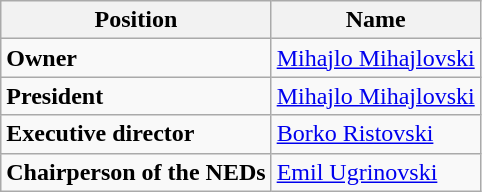<table class="wikitable">
<tr>
<th>Position</th>
<th>Name</th>
</tr>
<tr>
<td><strong>Owner</strong></td>
<td> <a href='#'>Mihajlo Mihajlovski</a></td>
</tr>
<tr>
<td><strong>President</strong></td>
<td> <a href='#'>Mihajlo Mihajlovski</a></td>
</tr>
<tr>
<td><strong>Executive director</strong></td>
<td> <a href='#'>Borko Ristovski</a></td>
</tr>
<tr>
<td><strong>Chairperson of the NEDs</strong></td>
<td> <a href='#'>Emil Ugrinovski</a></td>
</tr>
</table>
